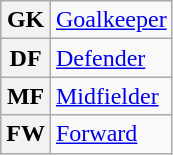<table class="wikitable plainrowheaders">
<tr>
<th scope=row>GK</th>
<td><a href='#'>Goalkeeper</a></td>
</tr>
<tr>
<th scope=row>DF</th>
<td><a href='#'>Defender</a></td>
</tr>
<tr>
<th scope=row>MF</th>
<td><a href='#'>Midfielder</a></td>
</tr>
<tr>
<th scope=row>FW</th>
<td><a href='#'>Forward</a></td>
</tr>
</table>
